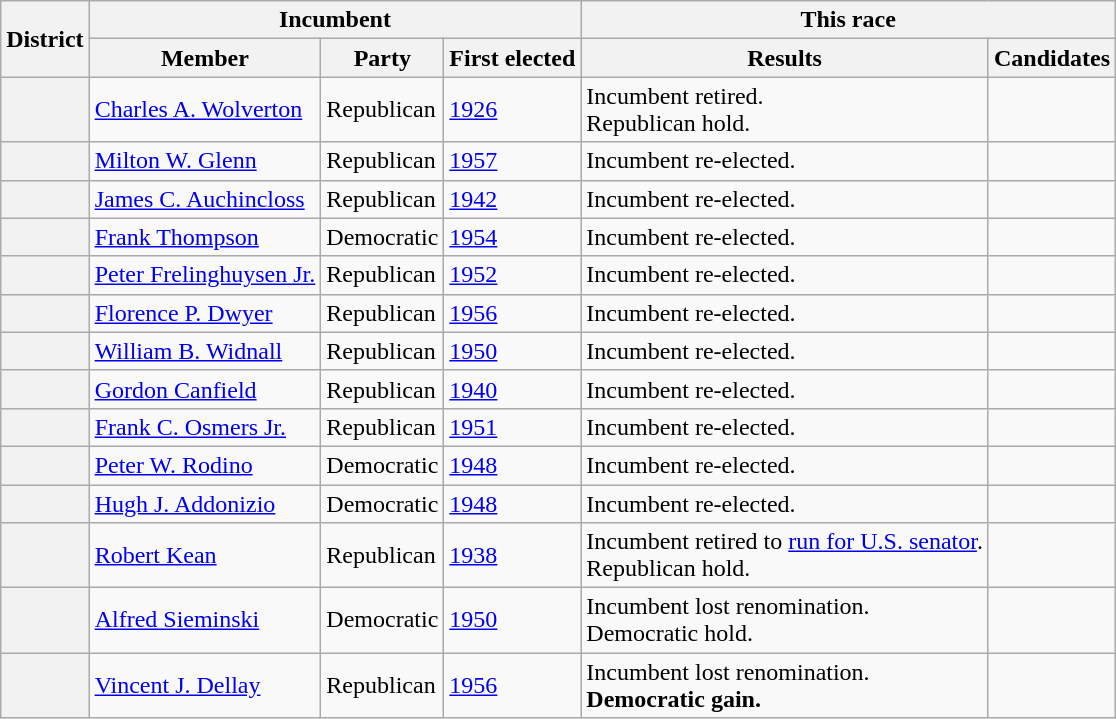<table class=wikitable>
<tr>
<th rowspan=2>District</th>
<th colspan=3>Incumbent</th>
<th colspan=2>This race</th>
</tr>
<tr>
<th>Member</th>
<th>Party</th>
<th>First elected</th>
<th>Results</th>
<th>Candidates</th>
</tr>
<tr>
<th></th>
<td><a href='#'>Charles A. Wolverton</a></td>
<td>Republican</td>
<td><a href='#'>1926</a></td>
<td>Incumbent retired.<br>Republican hold.</td>
<td nowrap></td>
</tr>
<tr>
<th></th>
<td><a href='#'>Milton W. Glenn</a></td>
<td>Republican</td>
<td><a href='#'>1957 </a></td>
<td>Incumbent re-elected.</td>
<td nowrap></td>
</tr>
<tr>
<th></th>
<td><a href='#'>James C. Auchincloss</a></td>
<td>Republican</td>
<td><a href='#'>1942</a></td>
<td>Incumbent re-elected.</td>
<td nowrap></td>
</tr>
<tr>
<th></th>
<td><a href='#'>Frank Thompson</a></td>
<td>Democratic</td>
<td><a href='#'>1954</a></td>
<td>Incumbent re-elected.</td>
<td nowrap></td>
</tr>
<tr>
<th></th>
<td><a href='#'>Peter Frelinghuysen Jr.</a></td>
<td>Republican</td>
<td><a href='#'>1952</a></td>
<td>Incumbent re-elected.</td>
<td nowrap></td>
</tr>
<tr>
<th></th>
<td><a href='#'>Florence P. Dwyer</a></td>
<td>Republican</td>
<td><a href='#'>1956</a></td>
<td>Incumbent re-elected.</td>
<td nowrap></td>
</tr>
<tr>
<th></th>
<td><a href='#'>William B. Widnall</a></td>
<td>Republican</td>
<td><a href='#'>1950</a></td>
<td>Incumbent re-elected.</td>
<td nowrap></td>
</tr>
<tr>
<th></th>
<td><a href='#'>Gordon Canfield</a></td>
<td>Republican</td>
<td><a href='#'>1940</a></td>
<td>Incumbent re-elected.</td>
<td nowrap></td>
</tr>
<tr>
<th></th>
<td><a href='#'>Frank C. Osmers Jr.</a></td>
<td>Republican</td>
<td><a href='#'>1951 </a></td>
<td>Incumbent re-elected.</td>
<td nowrap></td>
</tr>
<tr>
<th></th>
<td><a href='#'>Peter W. Rodino</a></td>
<td>Democratic</td>
<td><a href='#'>1948</a></td>
<td>Incumbent re-elected.</td>
<td nowrap></td>
</tr>
<tr>
<th></th>
<td><a href='#'>Hugh J. Addonizio</a></td>
<td>Democratic</td>
<td><a href='#'>1948</a></td>
<td>Incumbent re-elected.</td>
<td nowrap></td>
</tr>
<tr>
<th></th>
<td><a href='#'>Robert Kean</a></td>
<td>Republican</td>
<td><a href='#'>1938</a></td>
<td>Incumbent retired to <a href='#'>run for U.S. senator</a>.<br>Republican hold.</td>
<td nowrap></td>
</tr>
<tr>
<th></th>
<td><a href='#'>Alfred Sieminski</a></td>
<td>Democratic</td>
<td><a href='#'>1950</a></td>
<td>Incumbent lost renomination.<br>Democratic hold.</td>
<td nowrap></td>
</tr>
<tr>
<th></th>
<td><a href='#'>Vincent J. Dellay</a></td>
<td>Republican</td>
<td><a href='#'>1956</a></td>
<td>Incumbent lost renomination.<br><strong>Democratic gain.</strong></td>
<td nowrap></td>
</tr>
</table>
